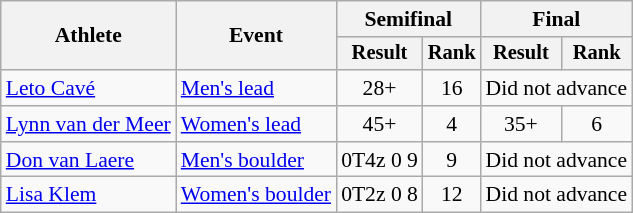<table class="wikitable" style="font-size:90%">
<tr>
<th rowspan="2">Athlete</th>
<th rowspan="2">Event</th>
<th colspan=2>Semifinal</th>
<th colspan=2>Final</th>
</tr>
<tr style="font-size:95%">
<th>Result</th>
<th>Rank</th>
<th>Result</th>
<th>Rank</th>
</tr>
<tr align=center>
<td align=left><a href='#'>Leto Cavé</a></td>
<td align=left><a href='#'>Men's lead</a></td>
<td>28+</td>
<td>16</td>
<td colspan=2>Did not advance</td>
</tr>
<tr align=center>
<td align=left><a href='#'>Lynn van der Meer</a></td>
<td align=left><a href='#'>Women's lead</a></td>
<td>45+</td>
<td>4</td>
<td>35+</td>
<td>6</td>
</tr>
<tr align=center>
<td align=left><a href='#'>Don van Laere</a></td>
<td align=left><a href='#'>Men's boulder</a></td>
<td>0T4z 0 9</td>
<td>9</td>
<td colspan=2>Did not advance</td>
</tr>
<tr align=center>
<td align=left><a href='#'>Lisa Klem</a></td>
<td align=left><a href='#'>Women's boulder</a></td>
<td>0T2z 0 8</td>
<td>12</td>
<td colspan=2>Did not advance</td>
</tr>
</table>
